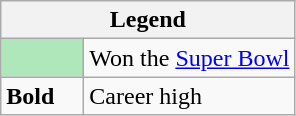<table class="wikitable mw-collapsible">
<tr>
<th colspan="2">Legend</th>
</tr>
<tr>
<td style="background:#afe6ba; width:3em;"></td>
<td>Won the <a href='#'>Super Bowl</a></td>
</tr>
<tr>
<td><strong>Bold</strong></td>
<td>Career high</td>
</tr>
</table>
